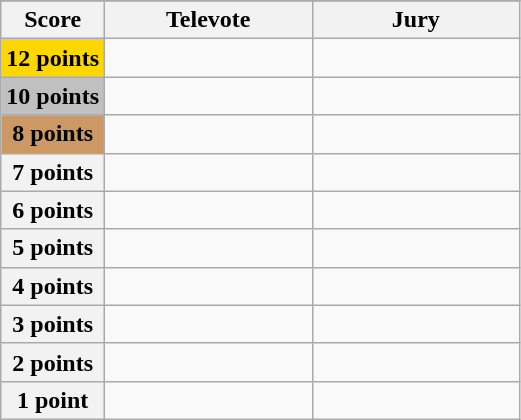<table class="wikitable">
<tr>
</tr>
<tr>
<th scope="col" width="20%">Score</th>
<th scope="col" width="40%">Televote</th>
<th scope="col" width="40%">Jury</th>
</tr>
<tr>
<th scope="row" style="background:gold">12 points</th>
<td></td>
<td></td>
</tr>
<tr>
<th scope="row" style="background:silver">10 points</th>
<td></td>
<td></td>
</tr>
<tr>
<th scope="row" style="background:#CC9966">8 points</th>
<td></td>
<td></td>
</tr>
<tr>
<th scope="row">7 points</th>
<td></td>
<td></td>
</tr>
<tr>
<th scope="row">6 points</th>
<td></td>
<td></td>
</tr>
<tr>
<th scope="row">5 points</th>
<td></td>
<td></td>
</tr>
<tr>
<th scope="row">4 points</th>
<td></td>
<td></td>
</tr>
<tr>
<th scope="row">3 points</th>
<td></td>
<td></td>
</tr>
<tr>
<th scope="row">2 points</th>
<td></td>
<td></td>
</tr>
<tr>
<th scope="row">1 point</th>
<td></td>
<td></td>
</tr>
</table>
